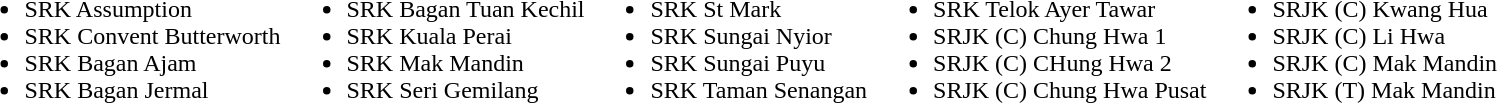<table>
<tr>
<td><br><ul><li>SRK Assumption</li><li>SRK Convent Butterworth</li><li>SRK Bagan Ajam</li><li>SRK Bagan Jermal</li></ul></td>
<td><br><ul><li>SRK Bagan Tuan Kechil</li><li>SRK Kuala Perai</li><li>SRK Mak Mandin</li><li>SRK Seri Gemilang</li></ul></td>
<td><br><ul><li>SRK St Mark</li><li>SRK Sungai Nyior</li><li>SRK Sungai Puyu</li><li>SRK Taman Senangan</li></ul></td>
<td><br><ul><li>SRK Telok Ayer Tawar</li><li>SRJK (C) Chung Hwa 1</li><li>SRJK (C) CHung Hwa 2</li><li>SRJK (C) Chung Hwa Pusat</li></ul></td>
<td><br><ul><li>SRJK (C) Kwang Hua</li><li>SRJK (C) Li Hwa</li><li>SRJK (C) Mak Mandin</li><li>SRJK (T) Mak Mandin</li></ul></td>
</tr>
</table>
